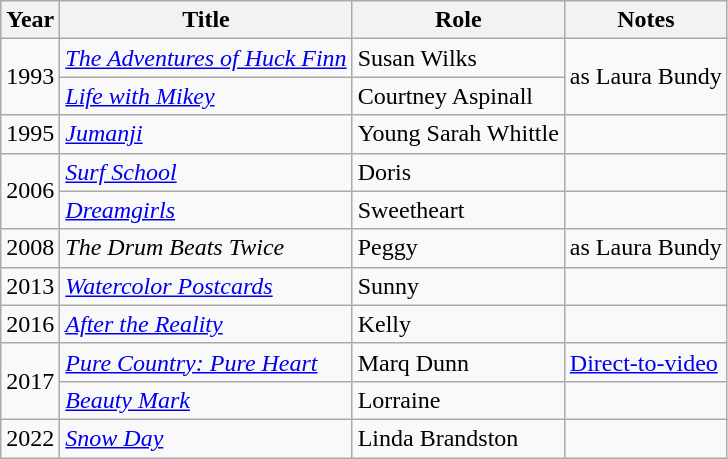<table class="wikitable sortable">
<tr>
<th>Year</th>
<th>Title</th>
<th>Role</th>
<th>Notes</th>
</tr>
<tr>
<td rowspan="2">1993</td>
<td><em><a href='#'>The Adventures of Huck Finn</a></em></td>
<td>Susan Wilks</td>
<td rowspan="2">as Laura Bundy</td>
</tr>
<tr>
<td><em><a href='#'>Life with Mikey</a></em></td>
<td>Courtney Aspinall</td>
</tr>
<tr>
<td>1995</td>
<td><em><a href='#'>Jumanji</a></em></td>
<td>Young Sarah Whittle</td>
<td></td>
</tr>
<tr>
<td rowspan="2">2006</td>
<td><em><a href='#'>Surf School</a></em></td>
<td>Doris</td>
<td></td>
</tr>
<tr>
<td><em><a href='#'>Dreamgirls</a></em></td>
<td>Sweetheart</td>
<td></td>
</tr>
<tr>
<td>2008</td>
<td><em>The Drum Beats Twice</em></td>
<td>Peggy</td>
<td>as Laura Bundy</td>
</tr>
<tr>
<td>2013</td>
<td><em><a href='#'>Watercolor Postcards</a></em></td>
<td>Sunny</td>
<td></td>
</tr>
<tr>
<td>2016</td>
<td><em><a href='#'>After the Reality</a></em></td>
<td>Kelly</td>
<td></td>
</tr>
<tr>
<td rowspan="2">2017</td>
<td><em><a href='#'>Pure Country: Pure Heart</a></em></td>
<td>Marq Dunn</td>
<td><a href='#'>Direct-to-video</a></td>
</tr>
<tr>
<td><em><a href='#'>Beauty Mark</a></em></td>
<td>Lorraine</td>
<td></td>
</tr>
<tr>
<td>2022</td>
<td><em><a href='#'>Snow Day</a></em></td>
<td>Linda Brandston</td>
<td></td>
</tr>
</table>
